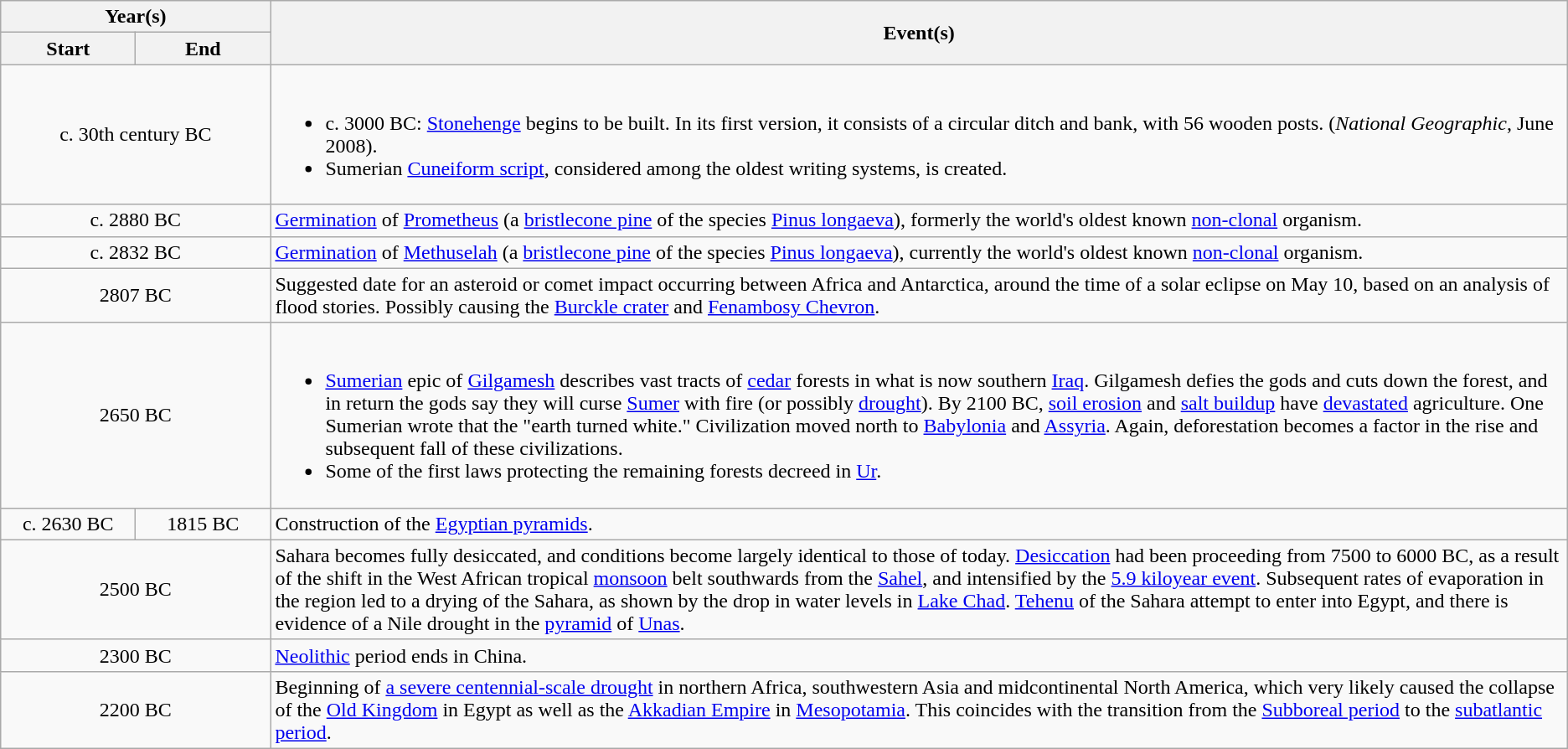<table class="wikitable">
<tr>
<th colspan="2">Year(s)</th>
<th rowspan="2">Event(s)</th>
</tr>
<tr>
<th style="width:100px;">Start</th>
<th style="width:100px;">End</th>
</tr>
<tr>
<td colspan="2" style="text-align:center;">c. 30th century BC</td>
<td><div><br><ul><li>c. 3000 BC: <a href='#'>Stonehenge</a> begins to be built.  In its first version, it consists of a circular ditch and bank, with 56 wooden posts. (<em>National Geographic</em>, June 2008).</li><li>Sumerian <a href='#'>Cuneiform script</a>, considered among the oldest writing systems, is created.</li></ul></div></td>
</tr>
<tr>
<td colspan="2" style="text-align:center;">c. 2880 BC</td>
<td><a href='#'>Germination</a> of <a href='#'>Prometheus</a> (a <a href='#'>bristlecone pine</a> of the species <a href='#'>Pinus longaeva</a>), formerly the world's oldest known <a href='#'>non-clonal</a> organism.</td>
</tr>
<tr>
<td colspan="2" style="text-align:center;">c. 2832 BC</td>
<td><a href='#'>Germination</a> of <a href='#'>Methuselah</a> (a <a href='#'>bristlecone pine</a> of the species <a href='#'>Pinus longaeva</a>), currently the world's oldest known <a href='#'>non-clonal</a> organism.</td>
</tr>
<tr>
<td colspan="2" style="text-align:center;">2807 BC</td>
<td>Suggested date for an asteroid or comet impact occurring between Africa and Antarctica, around the time of a solar eclipse on May 10, based on an analysis of flood stories. Possibly causing the <a href='#'>Burckle crater</a> and <a href='#'>Fenambosy Chevron</a>.</td>
</tr>
<tr>
<td colspan="2" style="text-align:center;">2650 BC</td>
<td><div><br><ul><li><a href='#'>Sumerian</a> epic of <a href='#'>Gilgamesh</a> describes vast tracts of <a href='#'>cedar</a> forests in what is now southern <a href='#'>Iraq</a>. Gilgamesh defies the gods and cuts down the forest, and in return the gods say they will curse <a href='#'>Sumer</a> with fire (or possibly <a href='#'>drought</a>). By 2100 BC, <a href='#'>soil erosion</a> and <a href='#'>salt buildup</a> have <a href='#'>devastated</a> agriculture. One Sumerian wrote that the "earth turned white." Civilization moved north to <a href='#'>Babylonia</a> and <a href='#'>Assyria</a>. Again, deforestation becomes a factor in the rise and subsequent fall of these civilizations.</li><li>Some of the first laws protecting the remaining forests decreed in <a href='#'>Ur</a>.</li></ul></div></td>
</tr>
<tr>
<td style="text-align:center;">c. 2630 BC</td>
<td style="text-align:center;">1815 BC</td>
<td>Construction of the <a href='#'>Egyptian pyramids</a>.</td>
</tr>
<tr>
<td colspan="2" style="text-align:center;">2500 BC</td>
<td>Sahara becomes fully desiccated, and conditions become largely identical to those of today. <a href='#'>Desiccation</a> had been proceeding from 7500 to 6000 BC, as a result of the shift in the West African tropical <a href='#'>monsoon</a> belt southwards from the <a href='#'>Sahel</a>, and intensified by the <a href='#'>5.9 kiloyear event</a>. Subsequent rates of evaporation in the region led to a drying of the Sahara, as shown by the drop in water levels in <a href='#'>Lake Chad</a>. <a href='#'>Tehenu</a> of the Sahara attempt to enter into Egypt, and there is evidence of a Nile drought in the <a href='#'>pyramid</a> of <a href='#'>Unas</a>.</td>
</tr>
<tr>
<td colspan="2" style="text-align:center;">2300 BC</td>
<td><a href='#'>Neolithic</a> period ends in China.</td>
</tr>
<tr>
<td colspan="2" style="text-align:center;">2200 BC</td>
<td>Beginning of <a href='#'>a severe centennial-scale drought</a> in northern Africa, southwestern Asia and midcontinental North America, which very likely caused the collapse of the <a href='#'>Old Kingdom</a> in Egypt as well as the <a href='#'>Akkadian Empire</a> in <a href='#'>Mesopotamia</a>.  This coincides with the transition from the <a href='#'>Subboreal period</a> to the <a href='#'>subatlantic period</a>.</td>
</tr>
</table>
